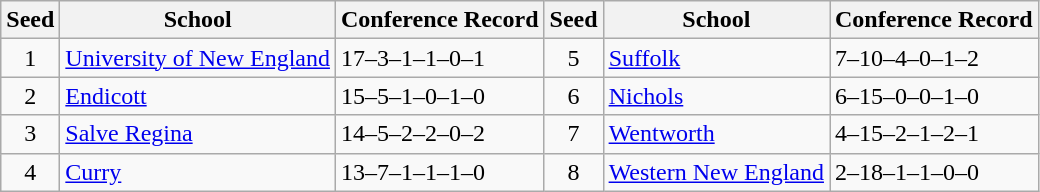<table class="wikitable">
<tr>
<th>Seed</th>
<th>School</th>
<th>Conference Record</th>
<th>Seed</th>
<th>School</th>
<th>Conference Record</th>
</tr>
<tr>
<td align=center>1</td>
<td><a href='#'>University of New England</a></td>
<td>17–3–1–1–0–1</td>
<td align=center>5</td>
<td><a href='#'>Suffolk</a></td>
<td>7–10–4–0–1–2</td>
</tr>
<tr>
<td align=center>2</td>
<td><a href='#'>Endicott</a></td>
<td>15–5–1–0–1–0</td>
<td align=center>6</td>
<td><a href='#'>Nichols</a></td>
<td>6–15–0–0–1–0</td>
</tr>
<tr>
<td align=center>3</td>
<td><a href='#'>Salve Regina</a></td>
<td>14–5–2–2–0–2</td>
<td align=center>7</td>
<td><a href='#'>Wentworth</a></td>
<td>4–15–2–1–2–1</td>
</tr>
<tr>
<td align=center>4</td>
<td><a href='#'>Curry</a></td>
<td>13–7–1–1–1–0</td>
<td align=center>8</td>
<td><a href='#'>Western New England</a></td>
<td>2–18–1–1–0–0</td>
</tr>
</table>
